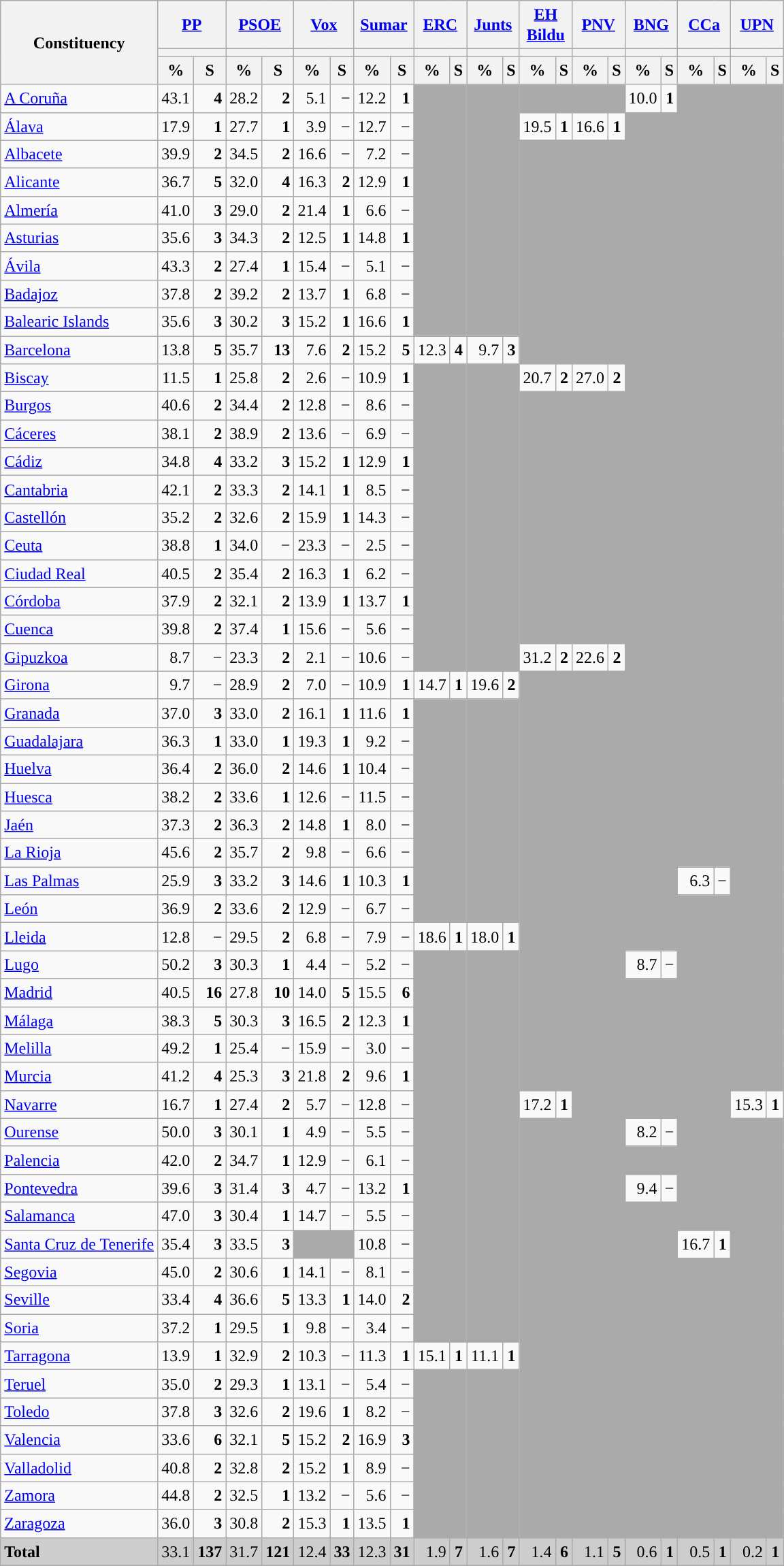<table class="wikitable sortable" style="text-align:right; line-height:20px;">
<tr>
<th rowspan="3">Constituency</th>
<th colspan="2" width="30px" class="unsortable"><a href='#'>PP</a></th>
<th colspan="2" width="30px" class="unsortable"><a href='#'>PSOE</a></th>
<th colspan="2" width="30px" class="unsortable"><a href='#'>Vox</a></th>
<th colspan="2" width="30px" class="unsortable"><a href='#'>Sumar</a></th>
<th colspan="2" width="30px" class="unsortable"><a href='#'>ERC</a></th>
<th colspan="2" width="30px" class="unsortable"><a href='#'>Junts</a></th>
<th colspan="2" width="30px" class="unsortable"><a href='#'>EH Bildu</a></th>
<th colspan="2" width="30px" class="unsortable"><a href='#'>PNV</a></th>
<th colspan="2" width="30px" class="unsortable"><a href='#'>BNG</a></th>
<th colspan="2" width="30px" class="unsortable"><a href='#'>CCa</a></th>
<th colspan="2" width="30px" class="unsortable"><a href='#'>UPN</a></th>
</tr>
<tr>
<th colspan="2" style="background:"></th>
<th colspan="2" style="background:"></th>
<th colspan="2" style="background:"></th>
<th colspan="2" style="background:"></th>
<th colspan="2" style="background:"></th>
<th colspan="2" style="background:"></th>
<th colspan="2" style="background:"></th>
<th colspan="2" style="background:"></th>
<th colspan="2" style="background:"></th>
<th colspan="2" style="background:"></th>
<th colspan="2" style="background:"></th>
</tr>
<tr>
<th data-sort-type="number">%</th>
<th data-sort-type="number">S</th>
<th data-sort-type="number">%</th>
<th data-sort-type="number">S</th>
<th data-sort-type="number">%</th>
<th data-sort-type="number">S</th>
<th data-sort-type="number">%</th>
<th data-sort-type="number">S</th>
<th data-sort-type="number">%</th>
<th data-sort-type="number">S</th>
<th data-sort-type="number">%</th>
<th data-sort-type="number">S</th>
<th data-sort-type="number">%</th>
<th data-sort-type="number">S</th>
<th data-sort-type="number">%</th>
<th data-sort-type="number">S</th>
<th data-sort-type="number">%</th>
<th data-sort-type="number">S</th>
<th data-sort-type="number">%</th>
<th data-sort-type="number">S</th>
<th data-sort-type="number">%</th>
<th data-sort-type="number">S</th>
</tr>
<tr>
<td align="left"><a href='#'>A Coruña</a></td>
<td style="background:">43.1</td>
<td><strong>4</strong></td>
<td>28.2</td>
<td><strong>2</strong></td>
<td>5.1</td>
<td>−</td>
<td>12.2</td>
<td><strong>1</strong></td>
<td colspan="2" rowspan="9" bgcolor="#AAAAAA"></td>
<td colspan="2" rowspan="9" bgcolor="#AAAAAA"></td>
<td colspan="2" bgcolor="#AAAAAA"></td>
<td colspan="2" bgcolor="#AAAAAA"></td>
<td>10.0</td>
<td><strong>1</strong></td>
<td colspan="2" rowspan="28" bgcolor="#AAAAAA"></td>
<td colspan="2" rowspan="36" bgcolor="#AAAAAA"></td>
</tr>
<tr>
<td align="left"><a href='#'>Álava</a></td>
<td>17.9</td>
<td><strong>1</strong></td>
<td style="background:">27.7</td>
<td><strong>1</strong></td>
<td>3.9</td>
<td>−</td>
<td>12.7</td>
<td>−</td>
<td>19.5</td>
<td><strong>1</strong></td>
<td>16.6</td>
<td><strong>1</strong></td>
<td colspan="2" rowspan="30" bgcolor="#AAAAAA"></td>
</tr>
<tr>
<td align="left"><a href='#'>Albacete</a></td>
<td style="background:">39.9</td>
<td><strong>2</strong></td>
<td>34.5</td>
<td><strong>2</strong></td>
<td>16.6</td>
<td>−</td>
<td>7.2</td>
<td>−</td>
<td colspan="2" rowspan="8" bgcolor="#AAAAAA"></td>
<td colspan="2" rowspan="8" bgcolor="#AAAAAA"></td>
</tr>
<tr>
<td align="left"><a href='#'>Alicante</a></td>
<td style="background:">36.7</td>
<td><strong>5</strong></td>
<td>32.0</td>
<td><strong>4</strong></td>
<td>16.3</td>
<td><strong>2</strong></td>
<td>12.9</td>
<td><strong>1</strong></td>
</tr>
<tr>
<td align="left"><a href='#'>Almería</a></td>
<td style="background:">41.0</td>
<td><strong>3</strong></td>
<td>29.0</td>
<td><strong>2</strong></td>
<td>21.4</td>
<td><strong>1</strong></td>
<td>6.6</td>
<td>−</td>
</tr>
<tr>
<td align="left"><a href='#'>Asturias</a></td>
<td style="background:">35.6</td>
<td><strong>3</strong></td>
<td>34.3</td>
<td><strong>2</strong></td>
<td>12.5</td>
<td><strong>1</strong></td>
<td>14.8</td>
<td><strong>1</strong></td>
</tr>
<tr>
<td align="left"><a href='#'>Ávila</a></td>
<td style="background:">43.3</td>
<td><strong>2</strong></td>
<td>27.4</td>
<td><strong>1</strong></td>
<td>15.4</td>
<td>−</td>
<td>5.1</td>
<td>−</td>
</tr>
<tr>
<td align="left"><a href='#'>Badajoz</a></td>
<td>37.8</td>
<td><strong>2</strong></td>
<td style="background:">39.2</td>
<td><strong>2</strong></td>
<td>13.7</td>
<td><strong>1</strong></td>
<td>6.8</td>
<td>−</td>
</tr>
<tr>
<td align="left"><a href='#'>Balearic Islands</a></td>
<td style="background:">35.6</td>
<td><strong>3</strong></td>
<td>30.2</td>
<td><strong>3</strong></td>
<td>15.2</td>
<td><strong>1</strong></td>
<td>16.6</td>
<td><strong>1</strong></td>
</tr>
<tr>
<td align="left"><a href='#'>Barcelona</a></td>
<td>13.8</td>
<td><strong>5</strong></td>
<td style="background:">35.7</td>
<td><strong>13</strong></td>
<td>7.6</td>
<td><strong>2</strong></td>
<td>15.2</td>
<td><strong>5</strong></td>
<td>12.3</td>
<td><strong>4</strong></td>
<td>9.7</td>
<td><strong>3</strong></td>
</tr>
<tr>
<td align="left"><a href='#'>Biscay</a></td>
<td>11.5</td>
<td><strong>1</strong></td>
<td>25.8</td>
<td><strong>2</strong></td>
<td>2.6</td>
<td>−</td>
<td>10.9</td>
<td><strong>1</strong></td>
<td colspan="2" rowspan="11" bgcolor="#AAAAAA"></td>
<td colspan="2" rowspan="11" bgcolor="#AAAAAA"></td>
<td>20.7</td>
<td><strong>2</strong></td>
<td style="background:">27.0</td>
<td><strong>2</strong></td>
</tr>
<tr>
<td align="left"><a href='#'>Burgos</a></td>
<td style="background:">40.6</td>
<td><strong>2</strong></td>
<td>34.4</td>
<td><strong>2</strong></td>
<td>12.8</td>
<td>−</td>
<td>8.6</td>
<td>−</td>
<td colspan="2" rowspan="9" bgcolor="#AAAAAA"></td>
<td colspan="2" rowspan="9" bgcolor="#AAAAAA"></td>
</tr>
<tr>
<td align="left"><a href='#'>Cáceres</a></td>
<td>38.1</td>
<td><strong>2</strong></td>
<td style="background:">38.9</td>
<td><strong>2</strong></td>
<td>13.6</td>
<td>−</td>
<td>6.9</td>
<td>−</td>
</tr>
<tr>
<td align="left"><a href='#'>Cádiz</a></td>
<td style="background:">34.8</td>
<td><strong>4</strong></td>
<td>33.2</td>
<td><strong>3</strong></td>
<td>15.2</td>
<td><strong>1</strong></td>
<td>12.9</td>
<td><strong>1</strong></td>
</tr>
<tr>
<td align="left"><a href='#'>Cantabria</a></td>
<td style="background:">42.1</td>
<td><strong>2</strong></td>
<td>33.3</td>
<td><strong>2</strong></td>
<td>14.1</td>
<td><strong>1</strong></td>
<td>8.5</td>
<td>−</td>
</tr>
<tr>
<td align="left"><a href='#'>Castellón</a></td>
<td style="background:">35.2</td>
<td><strong>2</strong></td>
<td>32.6</td>
<td><strong>2</strong></td>
<td>15.9</td>
<td><strong>1</strong></td>
<td>14.3</td>
<td>−</td>
</tr>
<tr>
<td align="left"><a href='#'>Ceuta</a></td>
<td style="background:">38.8</td>
<td><strong>1</strong></td>
<td>34.0</td>
<td>−</td>
<td>23.3</td>
<td>−</td>
<td>2.5</td>
<td>−</td>
</tr>
<tr>
<td align="left"><a href='#'>Ciudad Real</a></td>
<td style="background:">40.5</td>
<td><strong>2</strong></td>
<td>35.4</td>
<td><strong>2</strong></td>
<td>16.3</td>
<td><strong>1</strong></td>
<td>6.2</td>
<td>−</td>
</tr>
<tr>
<td align="left"><a href='#'>Córdoba</a></td>
<td style="background:">37.9</td>
<td><strong>2</strong></td>
<td>32.1</td>
<td><strong>2</strong></td>
<td>13.9</td>
<td><strong>1</strong></td>
<td>13.7</td>
<td><strong>1</strong></td>
</tr>
<tr>
<td align="left"><a href='#'>Cuenca</a></td>
<td style="background:">39.8</td>
<td><strong>2</strong></td>
<td>37.4</td>
<td><strong>1</strong></td>
<td>15.6</td>
<td>−</td>
<td>5.6</td>
<td>−</td>
</tr>
<tr>
<td align="left"><a href='#'>Gipuzkoa</a></td>
<td>8.7</td>
<td>−</td>
<td>23.3</td>
<td><strong>2</strong></td>
<td>2.1</td>
<td>−</td>
<td>10.6</td>
<td>−</td>
<td style="background:">31.2</td>
<td><strong>2</strong></td>
<td>22.6</td>
<td><strong>2</strong></td>
</tr>
<tr>
<td align="left"><a href='#'>Girona</a></td>
<td>9.7</td>
<td>−</td>
<td style="background:">28.9</td>
<td><strong>2</strong></td>
<td>7.0</td>
<td>−</td>
<td>10.9</td>
<td><strong>1</strong></td>
<td>14.7</td>
<td><strong>1</strong></td>
<td>19.6</td>
<td><strong>2</strong></td>
<td colspan="2" rowspan="15" bgcolor="#AAAAAA"></td>
<td colspan="2" rowspan="31" bgcolor="#AAAAAA"></td>
</tr>
<tr>
<td align="left"><a href='#'>Granada</a></td>
<td style="background:">37.0</td>
<td><strong>3</strong></td>
<td>33.0</td>
<td><strong>2</strong></td>
<td>16.1</td>
<td><strong>1</strong></td>
<td>11.6</td>
<td><strong>1</strong></td>
<td colspan="2" rowspan="8" bgcolor="#AAAAAA"></td>
<td colspan="2" rowspan="8" bgcolor="#AAAAAA"></td>
</tr>
<tr>
<td align="left"><a href='#'>Guadalajara</a></td>
<td style="background:">36.3</td>
<td><strong>1</strong></td>
<td>33.0</td>
<td><strong>1</strong></td>
<td>19.3</td>
<td><strong>1</strong></td>
<td>9.2</td>
<td>−</td>
</tr>
<tr>
<td align="left"><a href='#'>Huelva</a></td>
<td style="background:">36.4</td>
<td><strong>2</strong></td>
<td>36.0</td>
<td><strong>2</strong></td>
<td>14.6</td>
<td><strong>1</strong></td>
<td>10.4</td>
<td>−</td>
</tr>
<tr>
<td align="left"><a href='#'>Huesca</a></td>
<td style="background:">38.2</td>
<td><strong>2</strong></td>
<td>33.6</td>
<td><strong>1</strong></td>
<td>12.6</td>
<td>−</td>
<td>11.5</td>
<td>−</td>
</tr>
<tr>
<td align="left"><a href='#'>Jaén</a></td>
<td style="background:">37.3</td>
<td><strong>2</strong></td>
<td>36.3</td>
<td><strong>2</strong></td>
<td>14.8</td>
<td><strong>1</strong></td>
<td>8.0</td>
<td>−</td>
</tr>
<tr>
<td align="left"><a href='#'>La Rioja</a></td>
<td style="background:">45.6</td>
<td><strong>2</strong></td>
<td>35.7</td>
<td><strong>2</strong></td>
<td>9.8</td>
<td>−</td>
<td>6.6</td>
<td>−</td>
</tr>
<tr>
<td align="left"><a href='#'>Las Palmas</a></td>
<td>25.9</td>
<td><strong>3</strong></td>
<td style="background:">33.2</td>
<td><strong>3</strong></td>
<td>14.6</td>
<td><strong>1</strong></td>
<td>10.3</td>
<td><strong>1</strong></td>
<td>6.3</td>
<td>−</td>
</tr>
<tr>
<td align="left"><a href='#'>León</a></td>
<td style="background:">36.9</td>
<td><strong>2</strong></td>
<td>33.6</td>
<td><strong>2</strong></td>
<td>12.9</td>
<td>−</td>
<td>6.7</td>
<td>−</td>
<td colspan="2" rowspan="12" bgcolor="#AAAAAA"></td>
</tr>
<tr>
<td align="left"><a href='#'>Lleida</a></td>
<td>12.8</td>
<td>−</td>
<td style="background:">29.5</td>
<td><strong>2</strong></td>
<td>6.8</td>
<td>−</td>
<td>7.9</td>
<td>−</td>
<td>18.6</td>
<td><strong>1</strong></td>
<td>18.0</td>
<td><strong>1</strong></td>
</tr>
<tr>
<td align="left"><a href='#'>Lugo</a></td>
<td style="background:">50.2</td>
<td><strong>3</strong></td>
<td>30.3</td>
<td><strong>1</strong></td>
<td>4.4</td>
<td>−</td>
<td>5.2</td>
<td>−</td>
<td colspan="2" rowspan="14" bgcolor="#AAAAAA"></td>
<td colspan="2" rowspan="14" bgcolor="#AAAAAA"></td>
<td>8.7</td>
<td>−</td>
</tr>
<tr>
<td align="left"><a href='#'>Madrid</a></td>
<td style="background:">40.5</td>
<td><strong>16</strong></td>
<td>27.8</td>
<td><strong>10</strong></td>
<td>14.0</td>
<td><strong>5</strong></td>
<td>15.5</td>
<td><strong>6</strong></td>
<td colspan="2" rowspan="5" bgcolor="#AAAAAA"></td>
</tr>
<tr>
<td align="left"><a href='#'>Málaga</a></td>
<td style="background:">38.3</td>
<td><strong>5</strong></td>
<td>30.3</td>
<td><strong>3</strong></td>
<td>16.5</td>
<td><strong>2</strong></td>
<td>12.3</td>
<td><strong>1</strong></td>
</tr>
<tr>
<td align="left"><a href='#'>Melilla</a></td>
<td style="background:">49.2</td>
<td><strong>1</strong></td>
<td>25.4</td>
<td>−</td>
<td>15.9</td>
<td>−</td>
<td>3.0</td>
<td>−</td>
</tr>
<tr>
<td align="left"><a href='#'>Murcia</a></td>
<td style="background:">41.2</td>
<td><strong>4</strong></td>
<td>25.3</td>
<td><strong>3</strong></td>
<td>21.8</td>
<td><strong>2</strong></td>
<td>9.6</td>
<td><strong>1</strong></td>
</tr>
<tr>
<td align="left"><a href='#'>Navarre</a></td>
<td>16.7</td>
<td><strong>1</strong></td>
<td style="background:">27.4</td>
<td><strong>2</strong></td>
<td>5.7</td>
<td>−</td>
<td>12.8</td>
<td>−</td>
<td>17.2</td>
<td><strong>1</strong></td>
<td>15.3</td>
<td><strong>1</strong></td>
</tr>
<tr>
<td align="left"><a href='#'>Ourense</a></td>
<td style="background:">50.0</td>
<td><strong>3</strong></td>
<td>30.1</td>
<td><strong>1</strong></td>
<td>4.9</td>
<td>−</td>
<td>5.5</td>
<td>−</td>
<td colspan="2" rowspan="15" bgcolor="#AAAAAA"></td>
<td>8.2</td>
<td>−</td>
<td colspan="2" rowspan="15" bgcolor="#AAAAAA"></td>
</tr>
<tr>
<td align="left"><a href='#'>Palencia</a></td>
<td style="background:">42.0</td>
<td><strong>2</strong></td>
<td>34.7</td>
<td><strong>1</strong></td>
<td>12.9</td>
<td>−</td>
<td>6.1</td>
<td>−</td>
<td colspan="2" bgcolor="#AAAAAA"></td>
</tr>
<tr>
<td align="left"><a href='#'>Pontevedra</a></td>
<td style="background:">39.6</td>
<td><strong>3</strong></td>
<td>31.4</td>
<td><strong>3</strong></td>
<td>4.7</td>
<td>−</td>
<td>13.2</td>
<td><strong>1</strong></td>
<td>9.4</td>
<td>−</td>
</tr>
<tr>
<td align="left"><a href='#'>Salamanca</a></td>
<td style="background:">47.0</td>
<td><strong>3</strong></td>
<td>30.4</td>
<td><strong>1</strong></td>
<td>14.7</td>
<td>−</td>
<td>5.5</td>
<td>−</td>
<td colspan="2" rowspan="12" bgcolor="#AAAAAA"></td>
</tr>
<tr>
<td align="left"><a href='#'>Santa Cruz de Tenerife</a></td>
<td style="background:">35.4</td>
<td><strong>3</strong></td>
<td>33.5</td>
<td><strong>3</strong></td>
<td colspan="2" bgcolor="#AAAAAA"></td>
<td>10.8</td>
<td>−</td>
<td>16.7</td>
<td><strong>1</strong></td>
</tr>
<tr>
<td align="left"><a href='#'>Segovia</a></td>
<td style="background:">45.0</td>
<td><strong>2</strong></td>
<td>30.6</td>
<td><strong>1</strong></td>
<td>14.1</td>
<td>−</td>
<td>8.1</td>
<td>−</td>
<td colspan="2" rowspan="10" bgcolor="#AAAAAA"></td>
</tr>
<tr>
<td align="left"><a href='#'>Seville</a></td>
<td>33.4</td>
<td><strong>4</strong></td>
<td style="background:">36.6</td>
<td><strong>5</strong></td>
<td>13.3</td>
<td><strong>1</strong></td>
<td>14.0</td>
<td><strong>2</strong></td>
</tr>
<tr>
<td align="left"><a href='#'>Soria</a></td>
<td style="background:">37.2</td>
<td><strong>1</strong></td>
<td>29.5</td>
<td><strong>1</strong></td>
<td>9.8</td>
<td>−</td>
<td>3.4</td>
<td>−</td>
</tr>
<tr>
<td align="left"><a href='#'>Tarragona</a></td>
<td>13.9</td>
<td><strong>1</strong></td>
<td style="background:">32.9</td>
<td><strong>2</strong></td>
<td>10.3</td>
<td>−</td>
<td>11.3</td>
<td><strong>1</strong></td>
<td>15.1</td>
<td><strong>1</strong></td>
<td>11.1</td>
<td><strong>1</strong></td>
</tr>
<tr>
<td align="left"><a href='#'>Teruel</a></td>
<td style="background:">35.0</td>
<td><strong>2</strong></td>
<td>29.3</td>
<td><strong>1</strong></td>
<td>13.1</td>
<td>−</td>
<td>5.4</td>
<td>−</td>
<td colspan="2" rowspan="6" bgcolor="#AAAAAA"></td>
<td colspan="2" rowspan="6" bgcolor="#AAAAAA"></td>
</tr>
<tr>
<td align="left"><a href='#'>Toledo</a></td>
<td style="background:">37.8</td>
<td><strong>3</strong></td>
<td>32.6</td>
<td><strong>2</strong></td>
<td>19.6</td>
<td><strong>1</strong></td>
<td>8.2</td>
<td>−</td>
</tr>
<tr>
<td align="left"><a href='#'>Valencia</a></td>
<td style="background:">33.6</td>
<td><strong>6</strong></td>
<td>32.1</td>
<td><strong>5</strong></td>
<td>15.2</td>
<td><strong>2</strong></td>
<td>16.9</td>
<td><strong>3</strong></td>
</tr>
<tr>
<td align="left"><a href='#'>Valladolid</a></td>
<td style="background:">40.8</td>
<td><strong>2</strong></td>
<td>32.8</td>
<td><strong>2</strong></td>
<td>15.2</td>
<td><strong>1</strong></td>
<td>8.9</td>
<td>−</td>
</tr>
<tr>
<td align="left"><a href='#'>Zamora</a></td>
<td style="background:">44.8</td>
<td><strong>2</strong></td>
<td>32.5</td>
<td><strong>1</strong></td>
<td>13.2</td>
<td>−</td>
<td>5.6</td>
<td>−</td>
</tr>
<tr>
<td align="left"><a href='#'>Zaragoza</a></td>
<td style="background:">36.0</td>
<td><strong>3</strong></td>
<td>30.8</td>
<td><strong>2</strong></td>
<td>15.3</td>
<td><strong>1</strong></td>
<td>13.5</td>
<td><strong>1</strong></td>
</tr>
<tr style="background:#CDCDCD;">
<td align="left"><strong>Total</strong></td>
<td style="background:">33.1</td>
<td><strong>137</strong></td>
<td>31.7</td>
<td><strong>121</strong></td>
<td>12.4</td>
<td><strong>33</strong></td>
<td>12.3</td>
<td><strong>31</strong></td>
<td>1.9</td>
<td><strong>7</strong></td>
<td>1.6</td>
<td><strong>7</strong></td>
<td>1.4</td>
<td><strong>6</strong></td>
<td>1.1</td>
<td><strong>5</strong></td>
<td>0.6</td>
<td><strong>1</strong></td>
<td>0.5</td>
<td><strong>1</strong></td>
<td>0.2</td>
<td><strong>1</strong></td>
</tr>
</table>
